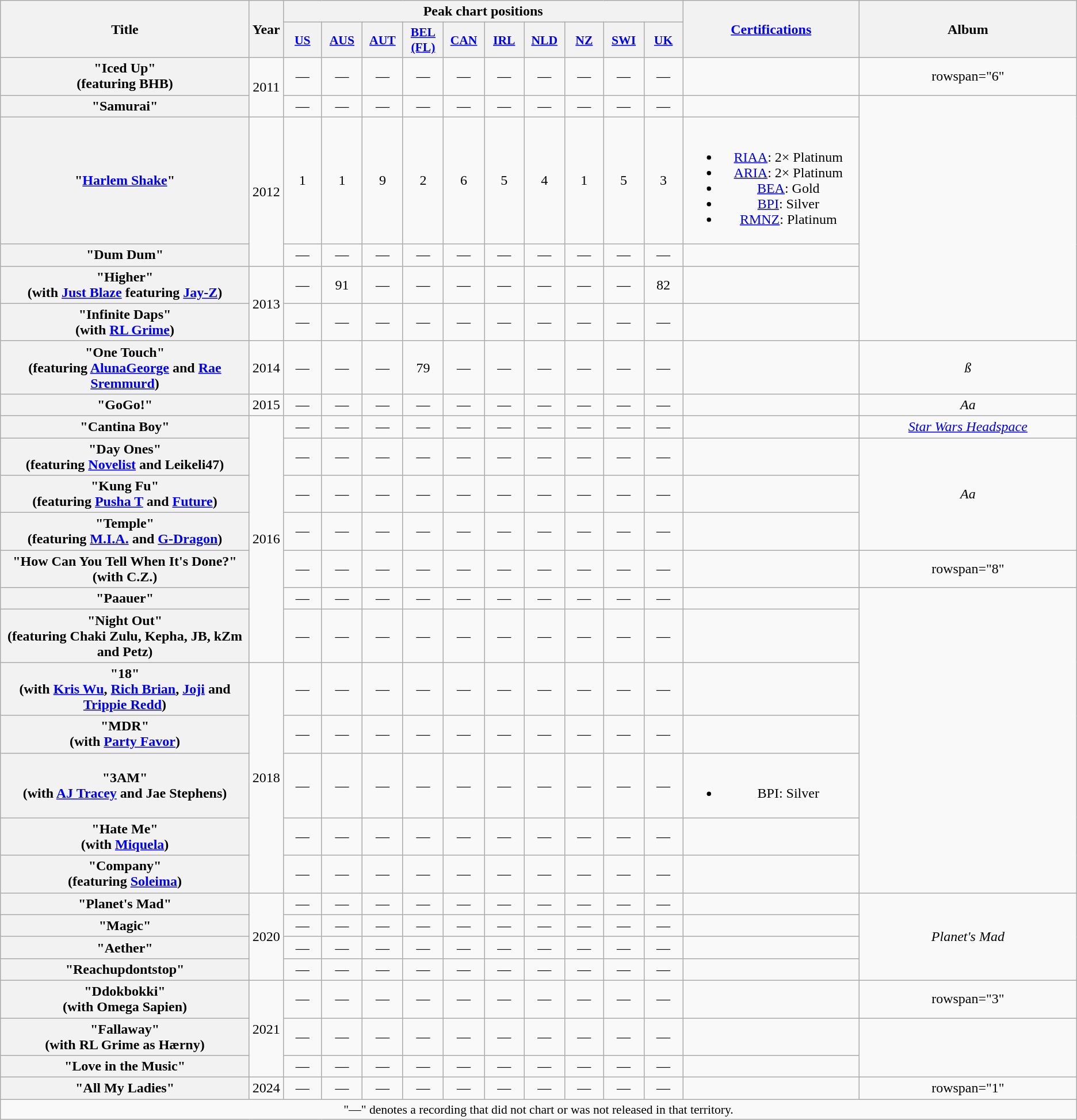<table class="wikitable plainrowheaders" style="text-align:center;" border="1">
<tr>
<th scope="col" rowspan="2" style="width:20em;">Title</th>
<th scope="col" rowspan="2" style="width:1em;">Year</th>
<th scope="col" colspan="10">Peak chart positions</th>
<th scope="col" rowspan="2" style="width:14em;"><a href='#'>Certifications</a></th>
<th scope="col" rowspan="2" style="width:18em;">Album</th>
</tr>
<tr>
<th scope="col" style="width:3em;font-size:90%;"><a href='#'>US</a><br></th>
<th scope="col" style="width:3em;font-size:90%;"><a href='#'>AUS</a><br></th>
<th scope="col" style="width:3em;font-size:90%;"><a href='#'>AUT</a><br></th>
<th scope="col" style="width:3em;font-size:90%;"><a href='#'>BEL<br>(FL)</a><br></th>
<th scope="col" style="width:3em;font-size:90%;"><a href='#'>CAN</a><br></th>
<th scope="col" style="width:3em;font-size:90%;"><a href='#'>IRL</a><br></th>
<th scope="col" style="width:3em;font-size:90%;"><a href='#'>NLD</a><br></th>
<th scope="col" style="width:3em;font-size:90%;"><a href='#'>NZ</a><br></th>
<th scope="col" style="width:3em;font-size:90%;"><a href='#'>SWI</a><br></th>
<th scope="col" style="width:3em;font-size:90%;"><a href='#'>UK</a><br></th>
</tr>
<tr>
<th scope="row">"Iced Up" <br><span>(featuring BHB)</span></th>
<td rowspan="2">2011</td>
<td>—</td>
<td>—</td>
<td>—</td>
<td>—</td>
<td>—</td>
<td>—</td>
<td>—</td>
<td>—</td>
<td>—</td>
<td>—</td>
<td></td>
<td>rowspan="6" </td>
</tr>
<tr>
<th scope="row">"Samurai"</th>
<td>—</td>
<td>—</td>
<td>—</td>
<td>—</td>
<td>—</td>
<td>—</td>
<td>—</td>
<td>—</td>
<td>—</td>
<td>—</td>
<td></td>
</tr>
<tr>
<th scope="row">"<a href='#'>Harlem Shake</a>"</th>
<td rowspan="2">2012</td>
<td>1</td>
<td>1</td>
<td>9</td>
<td>2</td>
<td>6</td>
<td>5</td>
<td>4</td>
<td>1</td>
<td>5</td>
<td>3</td>
<td><br><ul><li><a href='#'>RIAA</a>: 2× Platinum</li><li><a href='#'>ARIA</a>: 2× Platinum</li><li><a href='#'>BEA</a>: Gold</li><li><a href='#'>BPI</a>: Silver</li><li><a href='#'>RMNZ</a>: Platinum</li></ul></td>
</tr>
<tr>
<th scope="row">"Dum Dum"</th>
<td>—</td>
<td>—</td>
<td>—</td>
<td>—</td>
<td>—</td>
<td>—</td>
<td>—</td>
<td>—</td>
<td>—</td>
<td>—</td>
<td></td>
</tr>
<tr>
<th scope="row">"Higher" <br><span>(with <a href='#'>Just Blaze</a> featuring <a href='#'>Jay-Z</a>)</span></th>
<td rowspan="2">2013</td>
<td>—</td>
<td>91</td>
<td>—</td>
<td>—</td>
<td>—</td>
<td>—</td>
<td>—</td>
<td>—</td>
<td>—</td>
<td>82</td>
<td></td>
</tr>
<tr>
<th scope="row">"Infinite Daps" <br><span>(with <a href='#'>RL Grime</a>)</span></th>
<td>—</td>
<td>—</td>
<td>—</td>
<td>—</td>
<td>—</td>
<td>—</td>
<td>—</td>
<td>—</td>
<td>—</td>
<td>—</td>
<td></td>
</tr>
<tr>
<th scope="row">"One Touch" <br><span>(featuring <a href='#'>AlunaGeorge</a> and <a href='#'>Rae Sremmurd</a>)</span></th>
<td>2014</td>
<td>—</td>
<td>—</td>
<td>—</td>
<td>79</td>
<td>—</td>
<td>—</td>
<td>—</td>
<td>—</td>
<td>—</td>
<td>—</td>
<td></td>
<td><em>ß</em></td>
</tr>
<tr>
<th scope="row">"GoGo!"</th>
<td>2015</td>
<td>—</td>
<td>—</td>
<td>—</td>
<td>—</td>
<td>—</td>
<td>—</td>
<td>—</td>
<td>—</td>
<td>—</td>
<td>—</td>
<td></td>
<td><em>Aa</em></td>
</tr>
<tr>
<th scope="row">"Cantina Boy"</th>
<td rowspan="7">2016</td>
<td>—</td>
<td>—</td>
<td>—</td>
<td>—</td>
<td>—</td>
<td>—</td>
<td>—</td>
<td>—</td>
<td>—</td>
<td>—</td>
<td></td>
<td><em><a href='#'>Star Wars Headspace</a></em></td>
</tr>
<tr>
<th scope="row">"Day Ones" <br><span>(featuring <a href='#'>Novelist</a> and Leikeli47)</span></th>
<td>—</td>
<td>—</td>
<td>—</td>
<td>—</td>
<td>—</td>
<td>—</td>
<td>—</td>
<td>—</td>
<td>—</td>
<td>—</td>
<td></td>
<td rowspan="3"><em>Aa</em></td>
</tr>
<tr>
<th scope="row">"Kung Fu" <br><span>(featuring <a href='#'>Pusha T</a> and <a href='#'>Future</a>)</span></th>
<td>—</td>
<td>—</td>
<td>—</td>
<td>—</td>
<td>—</td>
<td>—</td>
<td>—</td>
<td>—</td>
<td>—</td>
<td>—</td>
<td></td>
</tr>
<tr>
<th scope="row">"Temple" <br><span>(featuring <a href='#'>M.I.A.</a> and <a href='#'>G-Dragon</a>)</span></th>
<td>—</td>
<td>—</td>
<td>—</td>
<td>—</td>
<td>—</td>
<td>—</td>
<td>—</td>
<td>—</td>
<td>—</td>
<td>—</td>
<td></td>
</tr>
<tr>
<th scope="row">"How Can You Tell When It's Done?" <br><span>(with C.Z.)</span></th>
<td>—</td>
<td>—</td>
<td>—</td>
<td>—</td>
<td>—</td>
<td>—</td>
<td>—</td>
<td>—</td>
<td>—</td>
<td>—</td>
<td></td>
<td>rowspan="8" </td>
</tr>
<tr>
<th scope="row">"Paauer"</th>
<td>—</td>
<td>—</td>
<td>—</td>
<td>—</td>
<td>—</td>
<td>—</td>
<td>—</td>
<td>—</td>
<td>—</td>
<td>—</td>
<td></td>
</tr>
<tr>
<th scope="row">"Night Out" <br><span>(featuring Chaki Zulu, Kepha, JB, kZm and Petz)</span></th>
<td>—</td>
<td>—</td>
<td>—</td>
<td>—</td>
<td>—</td>
<td>—</td>
<td>—</td>
<td>—</td>
<td>—</td>
<td>—</td>
<td></td>
</tr>
<tr>
<th scope="row">"18" <br><span>(with <a href='#'>Kris Wu</a>, <a href='#'>Rich Brian</a>, <a href='#'>Joji</a> and <a href='#'>Trippie Redd</a>)</span></th>
<td rowspan="5">2018</td>
<td>—</td>
<td>—</td>
<td>—</td>
<td>—</td>
<td>—</td>
<td>—</td>
<td>—</td>
<td>—</td>
<td>—</td>
<td>—</td>
<td></td>
</tr>
<tr>
<th scope="row">"MDR" <br><span>(with <a href='#'>Party Favor</a>)</span></th>
<td>—</td>
<td>—</td>
<td>—</td>
<td>—</td>
<td>—</td>
<td>—</td>
<td>—</td>
<td>—</td>
<td>—</td>
<td>—</td>
<td></td>
</tr>
<tr>
<th scope="row">"3AM" <br><span>(with <a href='#'>AJ Tracey</a> and Jae Stephens)</span></th>
<td>—</td>
<td>—</td>
<td>—</td>
<td>—</td>
<td>—</td>
<td>—</td>
<td>—</td>
<td>—</td>
<td>—</td>
<td>—</td>
<td><br><ul><li>BPI: Silver</li></ul></td>
</tr>
<tr>
<th scope="row">"Hate Me" <br><span>(with <a href='#'>Miquela</a>)</span></th>
<td>—</td>
<td>—</td>
<td>—</td>
<td>—</td>
<td>—</td>
<td>—</td>
<td>—</td>
<td>—</td>
<td>—</td>
<td>—</td>
<td></td>
</tr>
<tr>
<th scope="row">"Company" <br><span>(featuring <a href='#'>Soleima</a>)</span></th>
<td>—</td>
<td>—</td>
<td>—</td>
<td>—</td>
<td>—</td>
<td>—</td>
<td>—</td>
<td>—</td>
<td>—</td>
<td>—</td>
<td></td>
</tr>
<tr>
<th scope="row">"Planet's Mad"</th>
<td rowspan="4">2020</td>
<td>—</td>
<td>—</td>
<td>—</td>
<td>—</td>
<td>—</td>
<td>—</td>
<td>—</td>
<td>—</td>
<td>—</td>
<td>—</td>
<td></td>
<td rowspan="4"><em>Planet's Mad</em></td>
</tr>
<tr>
<th scope="row">"Magic"</th>
<td>—</td>
<td>—</td>
<td>—</td>
<td>—</td>
<td>—</td>
<td>—</td>
<td>—</td>
<td>—</td>
<td>—</td>
<td>—</td>
<td></td>
</tr>
<tr>
<th scope="row">"Aether"</th>
<td>—</td>
<td>—</td>
<td>—</td>
<td>—</td>
<td>—</td>
<td>—</td>
<td>—</td>
<td>—</td>
<td>—</td>
<td>—</td>
<td></td>
</tr>
<tr>
<th scope="row">"Reachupdontstop"</th>
<td>—</td>
<td>—</td>
<td>—</td>
<td>—</td>
<td>—</td>
<td>—</td>
<td>—</td>
<td>—</td>
<td>—</td>
<td>—</td>
<td></td>
</tr>
<tr>
<th scope="row">"Ddokbokki" <br><span>(with Omega Sapien)</span></th>
<td rowspan="3">2021</td>
<td>—</td>
<td>—</td>
<td>—</td>
<td>—</td>
<td>—</td>
<td>—</td>
<td>—</td>
<td>—</td>
<td>—</td>
<td>—</td>
<td></td>
<td>rowspan="3" </td>
</tr>
<tr>
<th scope="row">"Fallaway" <br><span>(with RL Grime as Hærny)</span></th>
<td>—</td>
<td>—</td>
<td>—</td>
<td>—</td>
<td>—</td>
<td>—</td>
<td>—</td>
<td>—</td>
<td>—</td>
<td>—</td>
<td></td>
</tr>
<tr>
<th scope="row">"Love in the Music"</th>
<td>—</td>
<td>—</td>
<td>—</td>
<td>—</td>
<td>—</td>
<td>—</td>
<td>—</td>
<td>—</td>
<td>—</td>
<td>—</td>
<td></td>
</tr>
<tr>
<th scope="row">"All My Ladies"</th>
<td rowspan="1">2024</td>
<td>—</td>
<td>—</td>
<td>—</td>
<td>—</td>
<td>—</td>
<td>—</td>
<td>—</td>
<td>—</td>
<td>—</td>
<td>—</td>
<td></td>
<td>rowspan="1" </td>
</tr>
<tr>
<td colspan="14" style="font-size:90%">"—" denotes a recording that did not chart or was not released in that territory.</td>
</tr>
</table>
